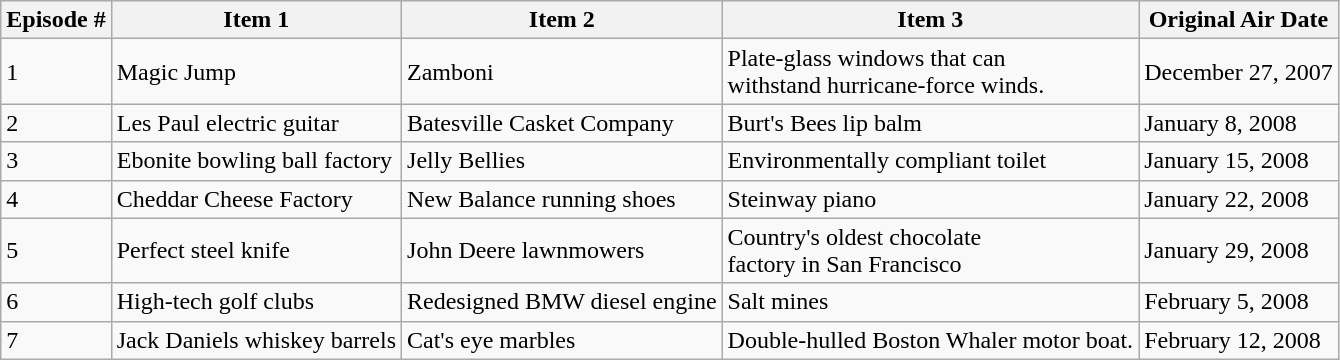<table class="wikitable">
<tr>
<th>Episode #</th>
<th>Item 1</th>
<th>Item 2</th>
<th>Item 3</th>
<th>Original Air Date</th>
</tr>
<tr>
<td>1</td>
<td>Magic Jump</td>
<td>Zamboni</td>
<td>Plate-glass windows that can <br>withstand hurricane-force winds.</td>
<td>December 27, 2007</td>
</tr>
<tr>
<td>2</td>
<td>Les Paul electric guitar</td>
<td>Batesville Casket Company</td>
<td>Burt's Bees lip balm</td>
<td>January 8, 2008</td>
</tr>
<tr>
<td>3</td>
<td>Ebonite bowling ball factory</td>
<td>Jelly Bellies</td>
<td>Environmentally compliant toilet</td>
<td>January 15, 2008</td>
</tr>
<tr>
<td>4</td>
<td>Cheddar Cheese Factory</td>
<td>New Balance running shoes</td>
<td>Steinway piano</td>
<td>January 22, 2008</td>
</tr>
<tr>
<td>5</td>
<td>Perfect steel knife</td>
<td>John Deere lawnmowers</td>
<td>Country's oldest chocolate <br>factory in San Francisco</td>
<td>January 29, 2008</td>
</tr>
<tr>
<td>6</td>
<td>High-tech golf clubs</td>
<td>Redesigned BMW diesel engine</td>
<td>Salt mines</td>
<td>February 5, 2008</td>
</tr>
<tr>
<td>7</td>
<td>Jack Daniels whiskey barrels</td>
<td>Cat's eye marbles</td>
<td>Double-hulled Boston Whaler motor boat.</td>
<td>February 12, 2008</td>
</tr>
</table>
